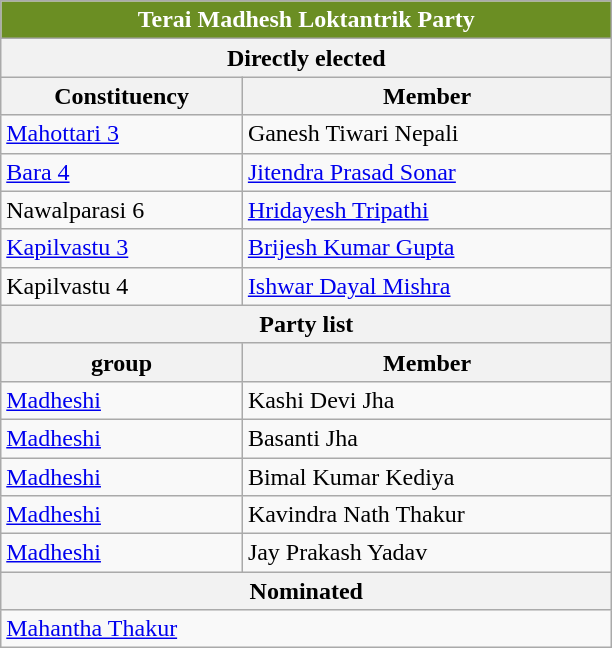<table class="wikitable mw-collapsible mw-collapsed" role="presentation">
<tr>
<th colspan="2" style="width: 300pt; background:olivedrab; color: white;">Terai Madhesh Loktantrik Party</th>
</tr>
<tr>
<th colspan="2">Directly elected</th>
</tr>
<tr>
<th>Constituency</th>
<th>Member</th>
</tr>
<tr>
<td><a href='#'>Mahottari 3</a></td>
<td>Ganesh Tiwari Nepali</td>
</tr>
<tr>
<td><a href='#'>Bara 4</a></td>
<td><a href='#'>Jitendra Prasad Sonar</a></td>
</tr>
<tr>
<td>Nawalparasi 6</td>
<td><a href='#'>Hridayesh Tripathi</a></td>
</tr>
<tr>
<td><a href='#'>Kapilvastu 3</a></td>
<td><a href='#'>Brijesh Kumar Gupta</a></td>
</tr>
<tr>
<td>Kapilvastu 4</td>
<td><a href='#'>Ishwar Dayal Mishra</a></td>
</tr>
<tr>
<th colspan="2">Party list</th>
</tr>
<tr>
<th> group</th>
<th>Member</th>
</tr>
<tr>
<td><a href='#'>Madheshi</a></td>
<td>Kashi Devi Jha</td>
</tr>
<tr>
<td><a href='#'>Madheshi</a></td>
<td>Basanti Jha</td>
</tr>
<tr>
<td><a href='#'>Madheshi</a></td>
<td>Bimal Kumar Kediya</td>
</tr>
<tr>
<td><a href='#'>Madheshi</a></td>
<td>Kavindra Nath Thakur</td>
</tr>
<tr>
<td><a href='#'>Madheshi</a></td>
<td>Jay Prakash Yadav</td>
</tr>
<tr>
<th colspan="2">Nominated</th>
</tr>
<tr>
<td colspan="2"><a href='#'>Mahantha Thakur</a></td>
</tr>
</table>
